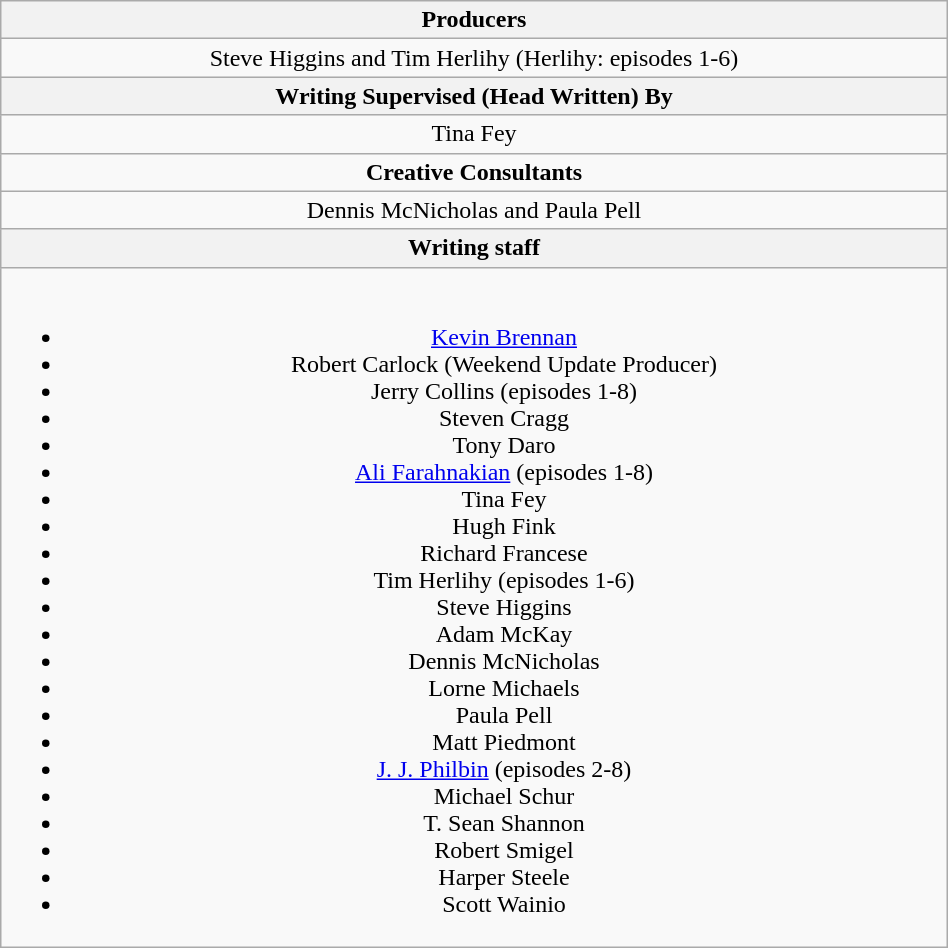<table class="wikitable plainrowheaders"  style="text-align:center; width:50%;">
<tr>
<th><strong>Producers</strong></th>
</tr>
<tr>
<td>Steve Higgins and Tim Herlihy (Herlihy: episodes 1-6)</td>
</tr>
<tr>
<th><strong>Writing Supervised (Head Written) By</strong></th>
</tr>
<tr>
<td>Tina Fey</td>
</tr>
<tr>
<td><strong>Creative Consultants</strong></td>
</tr>
<tr>
<td>Dennis McNicholas and Paula Pell</td>
</tr>
<tr>
<th><strong>Writing staff</strong></th>
</tr>
<tr>
<td><br><ul><li><a href='#'>Kevin Brennan</a></li><li>Robert Carlock (Weekend Update Producer)</li><li>Jerry Collins (episodes 1-8)</li><li>Steven Cragg</li><li>Tony Daro</li><li><a href='#'>Ali Farahnakian</a> (episodes 1-8)</li><li>Tina Fey</li><li>Hugh Fink</li><li>Richard Francese</li><li>Tim Herlihy  (episodes 1-6)</li><li>Steve Higgins</li><li>Adam McKay</li><li>Dennis McNicholas</li><li>Lorne Michaels</li><li>Paula Pell</li><li>Matt Piedmont</li><li><a href='#'>J. J. Philbin</a> (episodes 2-8)</li><li>Michael Schur</li><li>T. Sean Shannon</li><li>Robert Smigel</li><li>Harper Steele</li><li>Scott Wainio</li></ul></td>
</tr>
</table>
